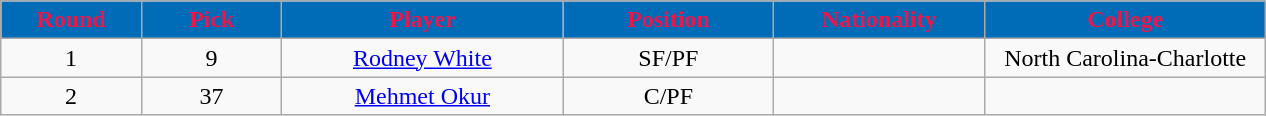<table class="wikitable sortable sortable">
<tr>
<th style="background:#006BB7; color:#ED164B" width="10%">Round</th>
<th style="background:#006BB7; color:#ED164B" width="10%">Pick</th>
<th style="background:#006BB7; color:#ED164B" width="20%">Player</th>
<th style="background:#006BB7; color:#ED164B" width="15%">Position</th>
<th style="background:#006BB7; color:#ED164B" width="15%">Nationality</th>
<th style="background:#006BB7; color:#ED164B" width="20%">College</th>
</tr>
<tr style="text-align: center">
<td>1</td>
<td>9</td>
<td><a href='#'>Rodney White</a></td>
<td>SF/PF</td>
<td></td>
<td>North Carolina-Charlotte</td>
</tr>
<tr style="text-align: center">
<td>2</td>
<td>37</td>
<td><a href='#'>Mehmet Okur</a></td>
<td>C/PF</td>
<td></td>
<td></td>
</tr>
</table>
